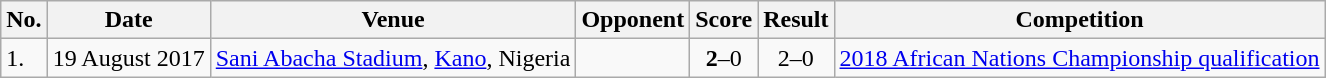<table class="wikitable" style="font-size:100%;">
<tr>
<th>No.</th>
<th>Date</th>
<th>Venue</th>
<th>Opponent</th>
<th>Score</th>
<th>Result</th>
<th>Competition</th>
</tr>
<tr>
<td>1.</td>
<td>19 August 2017</td>
<td><a href='#'>Sani Abacha Stadium</a>, <a href='#'>Kano</a>, Nigeria</td>
<td></td>
<td align=center><strong>2</strong>–0</td>
<td align=center>2–0</td>
<td><a href='#'>2018 African Nations Championship qualification</a></td>
</tr>
</table>
